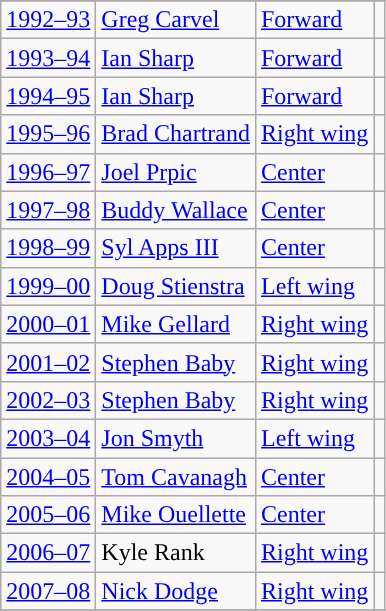<table class="wikitable sortable">
<tr>
</tr>
<tr>
<td><a href='#'>1992–93</a></td>
<td><a href='#'>Greg Carvel</a></td>
<td><a href='#'>Forward</a></td>
<td><strong><a href='#'></a></strong></td>
</tr>
<tr>
<td><a href='#'>1993–94</a></td>
<td><a href='#'>Ian Sharp</a></td>
<td><a href='#'>Forward</a></td>
<td><strong><a href='#'></a></strong></td>
</tr>
<tr>
<td><a href='#'>1994–95</a></td>
<td><a href='#'>Ian Sharp</a></td>
<td><a href='#'>Forward</a></td>
<td><strong><a href='#'></a></strong></td>
</tr>
<tr>
<td><a href='#'>1995–96</a></td>
<td><a href='#'>Brad Chartrand</a></td>
<td><a href='#'>Right wing</a></td>
<td><strong><a href='#'></a></strong></td>
</tr>
<tr>
<td><a href='#'>1996–97</a></td>
<td><a href='#'>Joel Prpic</a></td>
<td><a href='#'>Center</a></td>
<td><strong><a href='#'></a></strong></td>
</tr>
<tr>
<td><a href='#'>1997–98</a></td>
<td><a href='#'>Buddy Wallace</a></td>
<td><a href='#'>Center</a></td>
<td><strong><a href='#'></a></strong></td>
</tr>
<tr>
<td><a href='#'>1998–99</a></td>
<td><a href='#'>Syl Apps III</a></td>
<td><a href='#'>Center</a></td>
<td><strong><a href='#'></a></strong></td>
</tr>
<tr>
<td><a href='#'>1999–00</a></td>
<td><a href='#'>Doug Stienstra</a></td>
<td><a href='#'>Left wing</a></td>
<td><strong><a href='#'></a></strong></td>
</tr>
<tr>
<td><a href='#'>2000–01</a></td>
<td><a href='#'>Mike Gellard</a></td>
<td><a href='#'>Right wing</a></td>
<td><strong><a href='#'></a></strong></td>
</tr>
<tr>
<td><a href='#'>2001–02</a></td>
<td><a href='#'>Stephen Baby</a></td>
<td><a href='#'>Right wing</a></td>
<td><strong><a href='#'></a></strong></td>
</tr>
<tr>
<td><a href='#'>2002–03</a></td>
<td><a href='#'>Stephen Baby</a></td>
<td><a href='#'>Right wing</a></td>
<td><strong><a href='#'></a></strong></td>
</tr>
<tr>
<td><a href='#'>2003–04</a></td>
<td><a href='#'>Jon Smyth</a></td>
<td><a href='#'>Left wing</a></td>
<td><strong><a href='#'></a></strong></td>
</tr>
<tr>
<td><a href='#'>2004–05</a></td>
<td><a href='#'>Tom Cavanagh</a></td>
<td><a href='#'>Center</a></td>
<td><strong><a href='#'></a></strong></td>
</tr>
<tr>
<td><a href='#'>2005–06</a></td>
<td><a href='#'>Mike Ouellette</a></td>
<td><a href='#'>Center</a></td>
<td><strong><a href='#'></a></strong></td>
</tr>
<tr>
<td><a href='#'>2006–07</a></td>
<td>Kyle Rank</td>
<td><a href='#'>Right wing</a></td>
<td><strong><a href='#'></a></strong></td>
</tr>
<tr>
<td><a href='#'>2007–08</a></td>
<td><a href='#'>Nick Dodge</a></td>
<td><a href='#'>Right wing</a></td>
<td><strong><a href='#'></a></strong></td>
</tr>
<tr>
</tr>
</table>
